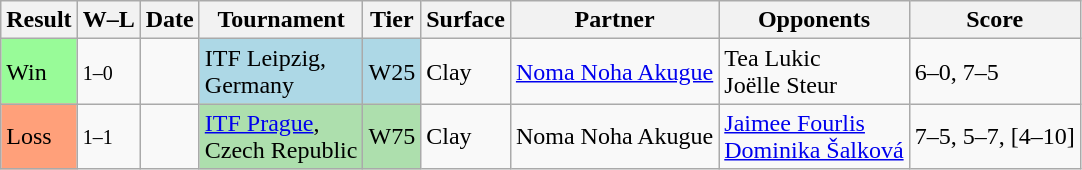<table class="sortable wikitable nowrap">
<tr>
<th>Result</th>
<th class="unsortable">W–L</th>
<th>Date</th>
<th>Tournament</th>
<th>Tier</th>
<th>Surface</th>
<th>Partner</th>
<th>Opponents</th>
<th class="unsortable">Score</th>
</tr>
<tr>
<td style="background:#98fb98;">Win</td>
<td><small>1–0</small></td>
<td></td>
<td bgcolor=lightblue>ITF Leipzig, <br> Germany</td>
<td bgcolor=lightblue>W25</td>
<td>Clay</td>
<td> <a href='#'>Noma Noha Akugue</a></td>
<td> Tea Lukic <br>  Joëlle Steur</td>
<td>6–0, 7–5</td>
</tr>
<tr>
<td style="background:#ffa07a;">Loss</td>
<td><small>1–1</small></td>
<td><a href='#'></a></td>
<td style="background:#addfad;"><a href='#'>ITF Prague</a>, <br> Czech Republic</td>
<td style="background:#addfad;">W75</td>
<td>Clay</td>
<td> Noma Noha Akugue</td>
<td> <a href='#'>Jaimee Fourlis</a> <br>  <a href='#'>Dominika Šalková</a></td>
<td>7–5, 5–7, [4–10]</td>
</tr>
</table>
